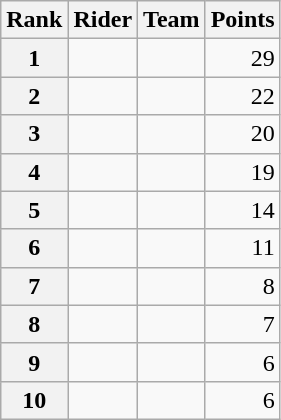<table class="wikitable">
<tr>
<th scope="col">Rank</th>
<th scope="col">Rider</th>
<th scope="col">Team</th>
<th scope="col">Points</th>
</tr>
<tr>
<th scope="row">1</th>
<td> </td>
<td></td>
<td align="right">29</td>
</tr>
<tr>
<th scope="row">2</th>
<td></td>
<td></td>
<td align="right">22</td>
</tr>
<tr>
<th scope="row">3</th>
<td></td>
<td></td>
<td align="right">20</td>
</tr>
<tr>
<th scope="row">4</th>
<td></td>
<td></td>
<td align="right">19</td>
</tr>
<tr>
<th scope="row">5</th>
<td></td>
<td></td>
<td align="right">14</td>
</tr>
<tr>
<th scope="row">6</th>
<td></td>
<td></td>
<td align="right">11</td>
</tr>
<tr>
<th scope="row">7</th>
<td></td>
<td></td>
<td align="right">8</td>
</tr>
<tr>
<th scope="row">8</th>
<td></td>
<td></td>
<td align="right">7</td>
</tr>
<tr>
<th scope="row">9</th>
<td></td>
<td></td>
<td align="right">6</td>
</tr>
<tr>
<th scope="row">10</th>
<td></td>
<td></td>
<td align="right">6</td>
</tr>
</table>
